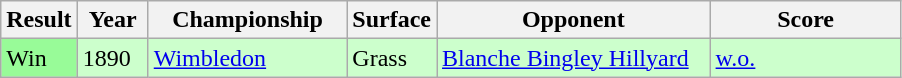<table class="sortable wikitable">
<tr>
<th style="width:40px">Result</th>
<th style="width:40px">Year</th>
<th style="width:125px">Championship</th>
<th class="unsortable">Surface</th>
<th style="width:175px">Opponent</th>
<th style="width:120px" class="unsortable">Score</th>
</tr>
<tr style="background:#cfc;">
<td style="background:#98fb98;">Win</td>
<td>1890</td>
<td><a href='#'>Wimbledon</a></td>
<td>Grass</td>
<td> <a href='#'>Blanche Bingley Hillyard</a></td>
<td><a href='#'>w.o.</a></td>
</tr>
</table>
